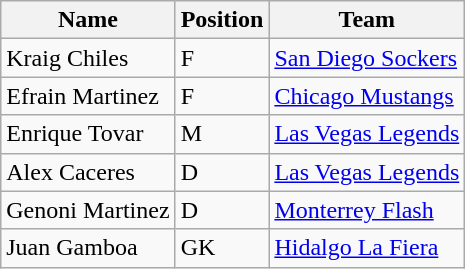<table class="wikitable">
<tr>
<th>Name</th>
<th>Position</th>
<th>Team</th>
</tr>
<tr>
<td>Kraig Chiles</td>
<td>F</td>
<td><a href='#'>San Diego Sockers</a></td>
</tr>
<tr>
<td>Efrain Martinez</td>
<td>F</td>
<td><a href='#'>Chicago Mustangs</a></td>
</tr>
<tr>
<td>Enrique Tovar</td>
<td>M</td>
<td><a href='#'>Las Vegas Legends</a></td>
</tr>
<tr>
<td>Alex Caceres</td>
<td>D</td>
<td><a href='#'>Las Vegas Legends</a></td>
</tr>
<tr>
<td>Genoni Martinez</td>
<td>D</td>
<td><a href='#'>Monterrey Flash</a></td>
</tr>
<tr>
<td>Juan Gamboa</td>
<td>GK</td>
<td><a href='#'>Hidalgo La Fiera</a></td>
</tr>
</table>
